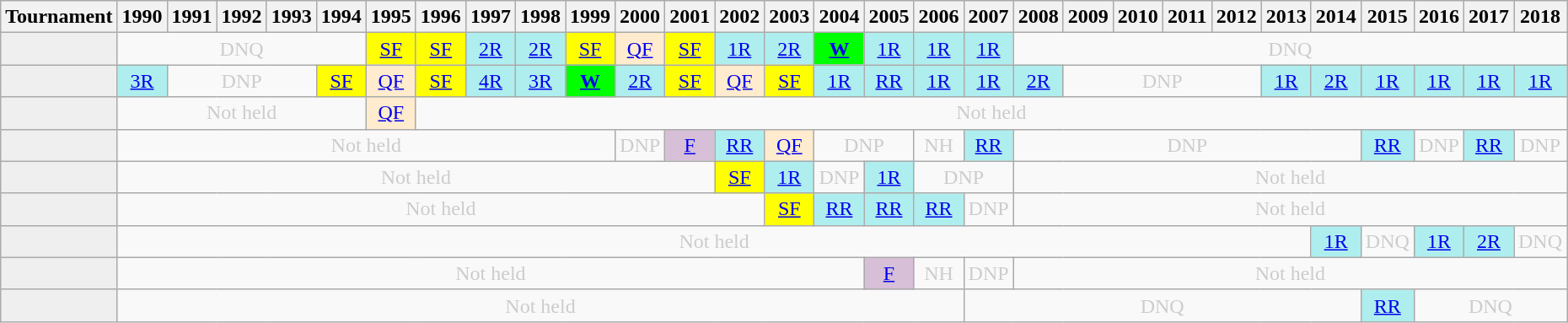<table class="wikitable" style="width:75%; margin:0">
<tr>
<th>Tournament</th>
<th>1990</th>
<th>1991</th>
<th>1992</th>
<th>1993</th>
<th>1994</th>
<th>1995</th>
<th>1996</th>
<th>1997</th>
<th>1998</th>
<th>1999</th>
<th>2000</th>
<th>2001</th>
<th>2002</th>
<th>2003</th>
<th>2004</th>
<th>2005</th>
<th>2006</th>
<th>2007</th>
<th>2008</th>
<th>2009</th>
<th>2010</th>
<th>2011</th>
<th>2012</th>
<th>2013</th>
<th>2014</th>
<th>2015</th>
<th>2016</th>
<th>2017</th>
<th>2018</th>
</tr>
<tr>
<td style="background:#efefef;"></td>
<td colspan="5" style="text-align:center; color:#ccc;">DNQ</td>
<td style="text-align:center; background:yellow;"><a href='#'>SF</a></td>
<td style="text-align:center; background:yellow;"><a href='#'>SF</a></td>
<td style="text-align:center; background:#afeeee;"><a href='#'>2R</a></td>
<td style="text-align:center; background:#afeeee;"><a href='#'>2R</a></td>
<td style="text-align:center; background:yellow;"><a href='#'>SF</a></td>
<td style="text-align:center; background:#ffebcd;"><a href='#'>QF</a></td>
<td style="text-align:center; background:yellow;"><a href='#'>SF</a></td>
<td style="text-align:center; background:#afeeee;"><a href='#'>1R</a></td>
<td style="text-align:center; background:#afeeee;"><a href='#'>2R</a></td>
<td style="text-align:center; background:lime;"><strong><a href='#'>W</a></strong></td>
<td style="text-align:center; background:#afeeee;"><a href='#'>1R</a></td>
<td style="text-align:center; background:#afeeee;"><a href='#'>1R</a></td>
<td style="text-align:center; background:#afeeee;"><a href='#'>1R</a></td>
<td colspan="11" style="text-align:center; color:#ccc;">DNQ</td>
</tr>
<tr>
<td style="background:#efefef;"></td>
<td style="text-align:center; background:#afeeee;"><a href='#'>3R</a></td>
<td colspan="3" style="text-align:center; color:#ccc;">DNP</td>
<td style="text-align:center; background:yellow;"><a href='#'>SF</a></td>
<td style="text-align:center; background:#ffebcd;"><a href='#'>QF</a></td>
<td style="text-align:center; background:yellow;"><a href='#'>SF</a></td>
<td style="text-align:center; background:#afeeee;"><a href='#'>4R</a></td>
<td style="text-align:center; background:#afeeee;"><a href='#'>3R</a></td>
<td style="text-align:center; background:lime;"><strong><a href='#'>W</a></strong></td>
<td style="text-align:center; background:#afeeee;"><a href='#'>2R</a></td>
<td style="text-align:center; background:yellow;"><a href='#'>SF</a></td>
<td style="text-align:center; background:#ffebcd;"><a href='#'>QF</a></td>
<td style="text-align:center; background:yellow;"><a href='#'>SF</a></td>
<td style="text-align:center; background:#afeeee;"><a href='#'>1R</a></td>
<td style="text-align:center; background:#afeeee;"><a href='#'>RR</a></td>
<td style="text-align:center; background:#afeeee;"><a href='#'>1R</a></td>
<td style="text-align:center; background:#afeeee;"><a href='#'>1R</a></td>
<td style="text-align:center; background:#afeeee;"><a href='#'>2R</a></td>
<td colspan="4" style="text-align:center; color:#ccc;">DNP</td>
<td style="text-align:center; background:#afeeee;"><a href='#'>1R</a></td>
<td style="text-align:center; background:#afeeee;"><a href='#'>2R</a></td>
<td style="text-align:center; background:#afeeee;"><a href='#'>1R</a></td>
<td style="text-align:center; background:#afeeee;"><a href='#'>1R</a></td>
<td style="text-align:center; background:#afeeee;"><a href='#'>1R</a></td>
<td style="text-align:center; background:#afeeee;"><a href='#'>1R</a></td>
</tr>
<tr>
<td style="background:#efefef;"></td>
<td colspan="5" style="text-align:center; color:#ccc;">Not held</td>
<td style="text-align:center; background:#ffebcd;"><a href='#'>QF</a></td>
<td colspan="24" style="text-align:center; color:#ccc;">Not held</td>
</tr>
<tr>
<td style="background:#efefef;"></td>
<td colspan="10" style="text-align:center; color:#ccc;">Not held</td>
<td style="text-align:center; color:#ccc;">DNP</td>
<td style="text-align:center; background:thistle;"><a href='#'>F</a></td>
<td style="text-align:center; background:#afeeee;"><a href='#'>RR</a></td>
<td style="text-align:center; background:#ffebcd;"><a href='#'>QF</a></td>
<td colspan="2" style="text-align:center; color:#ccc;">DNP</td>
<td style="text-align:center; color:#ccc;">NH</td>
<td style="text-align:center; background:#afeeee;"><a href='#'>RR</a></td>
<td colspan="7" style="text-align:center; color:#ccc;">DNP</td>
<td style="text-align:center; background:#afeeee;"><a href='#'>RR</a></td>
<td style="text-align:center; color:#ccc;">DNP</td>
<td style="text-align:center; background:#afeeee;"><a href='#'>RR</a></td>
<td style="text-align:center; color:#ccc;">DNP</td>
</tr>
<tr>
<td style="background:#efefef;"></td>
<td colspan="12" style="text-align:center; color:#ccc;">Not held</td>
<td style="text-align:center; background:yellow;"><a href='#'>SF</a></td>
<td style="text-align:center; background:#afeeee;"><a href='#'>1R</a></td>
<td style="text-align:center; color:#ccc;">DNP</td>
<td style="text-align:center; background:#afeeee;"><a href='#'>1R</a></td>
<td colspan="2" style="text-align:center; color:#ccc;">DNP</td>
<td colspan="11" style="text-align:center; color:#ccc;">Not held</td>
</tr>
<tr>
<td style="background:#efefef;"></td>
<td colspan="13" style="text-align:center; color:#ccc;">Not held</td>
<td style="text-align:center; background:yellow;"><a href='#'>SF</a></td>
<td style="text-align:center; background:#afeeee;"><a href='#'>RR</a></td>
<td style="text-align:center; background:#afeeee;"><a href='#'>RR</a></td>
<td style="text-align:center; background:#afeeee;"><a href='#'>RR</a></td>
<td style="text-align:center; color:#ccc;">DNP</td>
<td colspan="11" style="text-align:center; color:#ccc;">Not held</td>
</tr>
<tr>
<td style="background:#efefef;"></td>
<td colspan="24" style="text-align:center; color:#ccc;">Not held</td>
<td style="text-align:center; background:#afeeee;"><a href='#'>1R</a></td>
<td style="text-align:center; color:#ccc;">DNQ</td>
<td style="text-align:center; background:#afeeee;"><a href='#'>1R</a></td>
<td style="text-align:center; background:#afeeee;"><a href='#'>2R</a></td>
<td style="text-align:center; color:#ccc;">DNQ</td>
</tr>
<tr>
<td style="background:#efefef;"></td>
<td colspan="15" style="text-align:center; color:#ccc;">Not held</td>
<td style="text-align:center; background:thistle;"><a href='#'>F</a></td>
<td style="text-align:center; color:#ccc;">NH</td>
<td style="text-align:center; color:#ccc;">DNP</td>
<td colspan="11" style="text-align:center; color:#ccc;">Not held</td>
</tr>
<tr>
<td style="background:#efefef;"></td>
<td colspan="17" style="text-align:center; color:#ccc;">Not held</td>
<td colspan="8" style="text-align:center; color:#ccc;">DNQ</td>
<td style="text-align:center; background:#afeeee;"><a href='#'>RR</a></td>
<td colspan="3" style="text-align:center; color:#ccc;">DNQ</td>
</tr>
</table>
